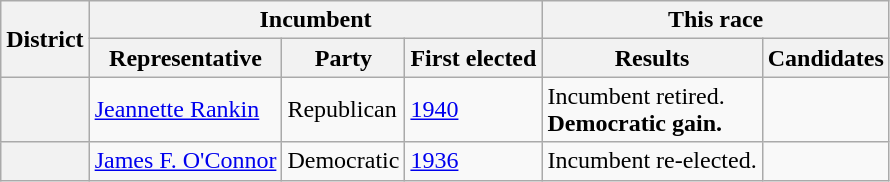<table class=wikitable>
<tr>
<th rowspan=2>District</th>
<th colspan=3>Incumbent</th>
<th colspan=2>This race</th>
</tr>
<tr>
<th>Representative</th>
<th>Party</th>
<th>First elected</th>
<th>Results</th>
<th>Candidates</th>
</tr>
<tr>
<th></th>
<td><a href='#'>Jeannette Rankin</a></td>
<td>Republican</td>
<td><a href='#'>1940</a></td>
<td>Incumbent retired.<br><strong>Democratic gain.</strong></td>
<td nowrap></td>
</tr>
<tr>
<th></th>
<td><a href='#'>James F. O'Connor</a></td>
<td>Democratic</td>
<td><a href='#'>1936</a></td>
<td>Incumbent re-elected.</td>
<td nowrap></td>
</tr>
</table>
